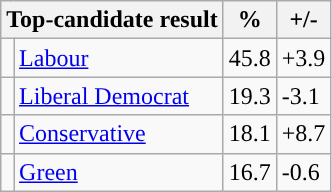<table class="wikitable">
<tr>
<th colspan="2">Top-candidate result</th>
<th>%</th>
<th>+/-</th>
</tr>
<tr>
<td style="background-color: "></td>
<td><a href='#'>Labour</a></td>
<td>45.8</td>
<td>+3.9</td>
</tr>
<tr>
<td style="background-color: "></td>
<td><a href='#'>Liberal Democrat</a></td>
<td>19.3</td>
<td>-3.1</td>
</tr>
<tr>
<td style="background-color: "></td>
<td><a href='#'>Conservative</a></td>
<td>18.1</td>
<td>+8.7</td>
</tr>
<tr>
<td style="background-color: "></td>
<td><a href='#'>Green</a></td>
<td>16.7</td>
<td>-0.6</td>
</tr>
</table>
